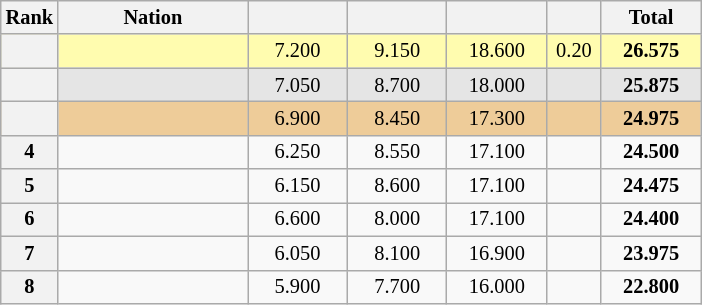<table class="wikitable sortable" style="text-align:center; font-size:85%">
<tr>
<th scope="col" style="width:25px;">Rank</th>
<th ! scope="col" style="width:120px;">Nation</th>
<th ! scope="col" style="width:60px;"></th>
<th ! scope="col" style="width:60px;"></th>
<th ! scope="col" style="width:60px;"></th>
<th ! scope="col" style="width:30px;"></th>
<th ! scope="col" style="width:60px;">Total</th>
</tr>
<tr style="background:#fffcaf;">
<th scope=row style="text-align:center"></th>
<td style="text-align:left;"></td>
<td>7.200</td>
<td>9.150</td>
<td>18.600</td>
<td>0.20</td>
<td><strong>26.575</strong></td>
</tr>
<tr style="background:#e5e5e5;">
<th scope=row style="text-align:center"></th>
<td style="text-align:left;"></td>
<td>7.050</td>
<td>8.700</td>
<td>18.000</td>
<td></td>
<td><strong>25.875</strong></td>
</tr>
<tr style="background:#ec9;">
<th scope=row style="text-align:center"></th>
<td style="text-align:left;"></td>
<td>6.900</td>
<td>8.450</td>
<td>17.300</td>
<td></td>
<td><strong>24.975</strong></td>
</tr>
<tr>
<th scope=row style="text-align:center">4</th>
<td style="text-align:left;"></td>
<td>6.250</td>
<td>8.550</td>
<td>17.100</td>
<td></td>
<td><strong>24.500</strong></td>
</tr>
<tr>
<th scope=row style="text-align:center">5</th>
<td style="text-align:left;"></td>
<td>6.150</td>
<td>8.600</td>
<td>17.100</td>
<td></td>
<td><strong>24.475</strong></td>
</tr>
<tr>
<th scope=row style="text-align:center">6</th>
<td style="text-align:left;"></td>
<td>6.600</td>
<td>8.000</td>
<td>17.100</td>
<td></td>
<td><strong>24.400</strong></td>
</tr>
<tr>
<th scope=row style="text-align:center">7</th>
<td style="text-align:left;"></td>
<td>6.050</td>
<td>8.100</td>
<td>16.900</td>
<td></td>
<td><strong>23.975</strong></td>
</tr>
<tr>
<th scope=row style="text-align:center">8</th>
<td style="text-align:left;"></td>
<td>5.900</td>
<td>7.700</td>
<td>16.000</td>
<td></td>
<td><strong>22.800</strong></td>
</tr>
</table>
